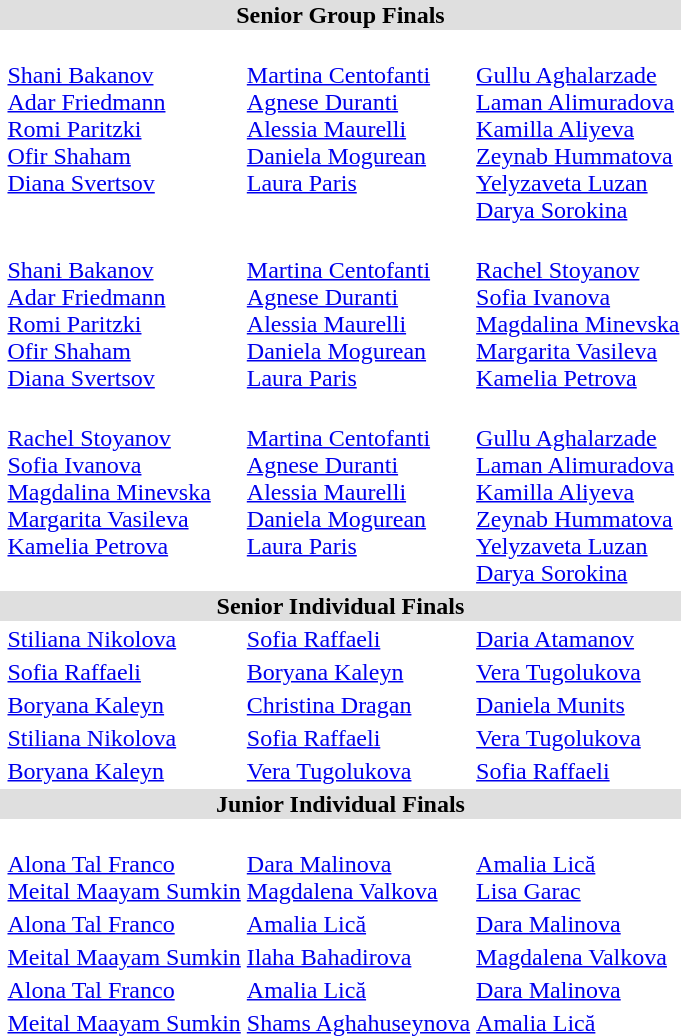<table>
<tr bgcolor="DFDFDF">
<td colspan="4" align="center"><strong>Senior Group Finals</strong></td>
</tr>
<tr>
<th scope=row style="text-align:left"><br></th>
<td valign="top"><strong></strong><br><a href='#'>Shani Bakanov</a><br><a href='#'>Adar Friedmann</a><br><a href='#'>Romi Paritzki</a><br><a href='#'>Ofir Shaham</a><br><a href='#'>Diana Svertsov</a></td>
<td valign="top"><strong></strong><br><a href='#'>Martina Centofanti</a><br><a href='#'>Agnese Duranti</a><br><a href='#'>Alessia Maurelli</a><br><a href='#'>Daniela Mogurean</a><br><a href='#'>Laura Paris</a></td>
<td valign="top"><strong></strong><br><a href='#'>Gullu Aghalarzade</a><br><a href='#'>Laman Alimuradova</a><br><a href='#'>Kamilla Aliyeva</a><br><a href='#'>Zeynab Hummatova</a><br><a href='#'>Yelyzaveta Luzan</a><br><a href='#'>Darya Sorokina</a></td>
</tr>
<tr>
<th scope=row style="text-align:left"><br></th>
<td valign="top"><strong></strong><br><a href='#'>Shani Bakanov</a><br><a href='#'>Adar Friedmann</a><br><a href='#'>Romi Paritzki</a><br><a href='#'>Ofir Shaham</a><br><a href='#'>Diana Svertsov</a></td>
<td valign="top"><strong></strong><br><a href='#'>Martina Centofanti</a><br><a href='#'>Agnese Duranti</a><br><a href='#'>Alessia Maurelli</a><br><a href='#'>Daniela Mogurean</a><br><a href='#'>Laura Paris</a></td>
<td valign="top"><strong></strong><br><a href='#'>Rachel Stoyanov</a><br><a href='#'>Sofia Ivanova</a><br><a href='#'>Magdalina Minevska</a><br><a href='#'>Margarita Vasileva</a><br><a href='#'>Kamelia Petrova</a></td>
</tr>
<tr>
<th scope=row style="text-align:left"><br></th>
<td valign="top"><strong></strong><br><a href='#'>Rachel Stoyanov</a><br><a href='#'>Sofia Ivanova</a><br><a href='#'>Magdalina Minevska</a><br><a href='#'>Margarita Vasileva</a><br><a href='#'>Kamelia Petrova</a></td>
<td valign="top"><strong></strong><br><a href='#'>Martina Centofanti</a><br><a href='#'>Agnese Duranti</a><br><a href='#'>Alessia Maurelli</a><br><a href='#'>Daniela Mogurean</a><br><a href='#'>Laura Paris</a></td>
<td valign="top"><strong></strong><br><a href='#'>Gullu Aghalarzade</a><br><a href='#'>Laman Alimuradova</a><br><a href='#'>Kamilla Aliyeva</a><br><a href='#'>Zeynab Hummatova</a><br><a href='#'>Yelyzaveta Luzan</a><br><a href='#'>Darya Sorokina</a></td>
</tr>
<tr bgcolor="DFDFDF">
<td colspan="4" align="center"><strong>Senior Individual Finals </strong></td>
</tr>
<tr>
<th scope=row style="text-align:left"><br></th>
<td> <a href='#'>Stiliana Nikolova</a></td>
<td> <a href='#'>Sofia Raffaeli</a></td>
<td> <a href='#'>Daria Atamanov</a></td>
</tr>
<tr>
<th scope=row style="text-align:left"><br></th>
<td> <a href='#'>Sofia Raffaeli</a></td>
<td> <a href='#'>Boryana Kaleyn</a></td>
<td> <a href='#'>Vera Tugolukova</a></td>
</tr>
<tr>
<th scope=row style="text-align:left"><br></th>
<td> <a href='#'>Boryana Kaleyn</a></td>
<td> <a href='#'>Christina Dragan</a></td>
<td> <a href='#'>Daniela Munits</a></td>
</tr>
<tr>
<th scope=row style="text-align:left"><br></th>
<td> <a href='#'>Stiliana Nikolova</a></td>
<td> <a href='#'>Sofia Raffaeli</a></td>
<td> <a href='#'>Vera Tugolukova</a></td>
</tr>
<tr>
<th scope=row style="text-align:left"><br></th>
<td> <a href='#'>Boryana Kaleyn</a></td>
<td> <a href='#'>Vera Tugolukova</a></td>
<td> <a href='#'>Sofia Raffaeli</a></td>
</tr>
<tr bgcolor="DFDFDF">
<td colspan="4" align="center"><strong>Junior Individual Finals </strong></td>
</tr>
<tr>
<th scope=row style="text-align:left"><br></th>
<td><strong></strong><br><a href='#'>Alona Tal Franco</a><br><a href='#'>Meital Maayam Sumkin</a><br></td>
<td><strong></strong><br><a href='#'>Dara Malinova</a><br><a href='#'>Magdalena Valkova</a><br></td>
<td><strong></strong><br><a href='#'>Amalia Lică</a><br><a href='#'>Lisa Garac</a><br></td>
</tr>
<tr>
<th scope=row style="text-align:left"><br></th>
<td> <a href='#'>Alona Tal Franco</a></td>
<td> <a href='#'>Amalia Lică</a></td>
<td> <a href='#'>Dara Malinova</a></td>
</tr>
<tr>
<th scope=row style="text-align:left"><br></th>
<td> <a href='#'>Meital Maayam Sumkin</a></td>
<td> <a href='#'>Ilaha Bahadirova</a></td>
<td> <a href='#'>Magdalena Valkova</a></td>
</tr>
<tr>
<th scope=row style="text-align:left"><br></th>
<td> <a href='#'>Alona Tal Franco</a></td>
<td> <a href='#'>Amalia Lică</a></td>
<td> <a href='#'>Dara Malinova</a></td>
</tr>
<tr>
<th scope=row style="text-align:left"><br></th>
<td> <a href='#'>Meital Maayam Sumkin</a></td>
<td> <a href='#'>Shams Aghahuseynova</a></td>
<td> <a href='#'>Amalia Lică</a></td>
</tr>
</table>
